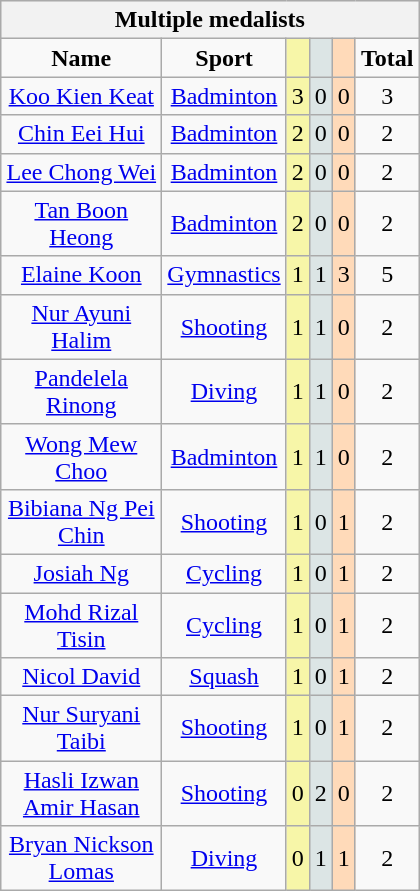<table class="wikitable">
<tr style="background:#efefef;">
<th colspan=7><strong>Multiple medalists</strong></th>
</tr>
<tr align=center>
<td width="100"><strong>Name</strong></td>
<td><strong>Sport</strong></td>
<td bgcolor=#f7f6a8></td>
<td bgcolor=#dce5e5></td>
<td bgcolor=#ffdab9></td>
<td><strong>Total</strong></td>
</tr>
<tr align=center>
<td><a href='#'>Koo Kien Keat</a></td>
<td><a href='#'>Badminton</a></td>
<td style="background:#f7f6a8;">3</td>
<td style="background:#dce5e5;">0</td>
<td style="background:#ffdab9;">0</td>
<td>3</td>
</tr>
<tr align=center>
<td><a href='#'>Chin Eei Hui</a></td>
<td><a href='#'>Badminton</a></td>
<td style="background:#f7f6a8;">2</td>
<td style="background:#dce5e5;">0</td>
<td style="background:#ffdab9;">0</td>
<td>2</td>
</tr>
<tr align=center>
<td><a href='#'>Lee Chong Wei</a></td>
<td><a href='#'>Badminton</a></td>
<td style="background:#f7f6a8;">2</td>
<td style="background:#dce5e5;">0</td>
<td style="background:#ffdab9;">0</td>
<td>2</td>
</tr>
<tr align=center>
<td><a href='#'>Tan Boon Heong</a></td>
<td><a href='#'>Badminton</a></td>
<td style="background:#f7f6a8;">2</td>
<td style="background:#dce5e5;">0</td>
<td style="background:#ffdab9;">0</td>
<td>2</td>
</tr>
<tr align=center>
<td><a href='#'>Elaine Koon</a></td>
<td><a href='#'>Gymnastics</a></td>
<td style="background:#f7f6a8;">1</td>
<td style="background:#dce5e5;">1</td>
<td style="background:#ffdab9;">3</td>
<td>5</td>
</tr>
<tr align=center>
<td><a href='#'>Nur Ayuni Halim</a></td>
<td><a href='#'>Shooting</a></td>
<td style="background:#f7f6a8;">1</td>
<td style="background:#dce5e5;">1</td>
<td style="background:#ffdab9;">0</td>
<td>2</td>
</tr>
<tr align=center>
<td><a href='#'>Pandelela Rinong</a></td>
<td><a href='#'>Diving</a></td>
<td style="background:#f7f6a8;">1</td>
<td style="background:#dce5e5;">1</td>
<td style="background:#ffdab9;">0</td>
<td>2</td>
</tr>
<tr align=center>
<td><a href='#'>Wong Mew Choo</a></td>
<td><a href='#'>Badminton</a></td>
<td style="background:#f7f6a8;">1</td>
<td style="background:#dce5e5;">1</td>
<td style="background:#ffdab9;">0</td>
<td>2</td>
</tr>
<tr align=center>
<td><a href='#'>Bibiana Ng Pei Chin</a></td>
<td><a href='#'>Shooting</a></td>
<td style="background:#f7f6a8;">1</td>
<td style="background:#dce5e5;">0</td>
<td style="background:#ffdab9;">1</td>
<td>2</td>
</tr>
<tr align=center>
<td><a href='#'>Josiah Ng</a></td>
<td><a href='#'>Cycling</a></td>
<td style="background:#f7f6a8;">1</td>
<td style="background:#dce5e5;">0</td>
<td style="background:#ffdab9;">1</td>
<td>2</td>
</tr>
<tr align=center>
<td><a href='#'>Mohd Rizal Tisin</a></td>
<td><a href='#'>Cycling</a></td>
<td style="background:#f7f6a8;">1</td>
<td style="background:#dce5e5;">0</td>
<td style="background:#ffdab9;">1</td>
<td>2</td>
</tr>
<tr align=center>
<td><a href='#'>Nicol David</a></td>
<td><a href='#'>Squash</a></td>
<td style="background:#f7f6a8;">1</td>
<td style="background:#dce5e5;">0</td>
<td style="background:#ffdab9;">1</td>
<td>2</td>
</tr>
<tr align=center>
<td><a href='#'>Nur Suryani Taibi</a></td>
<td><a href='#'>Shooting</a></td>
<td style="background:#f7f6a8;">1</td>
<td style="background:#dce5e5;">0</td>
<td style="background:#ffdab9;">1</td>
<td>2</td>
</tr>
<tr align=center>
<td><a href='#'>Hasli Izwan Amir Hasan</a></td>
<td><a href='#'>Shooting</a></td>
<td style="background:#f7f6a8;">0</td>
<td style="background:#dce5e5;">2</td>
<td style="background:#ffdab9;">0</td>
<td>2</td>
</tr>
<tr align=center>
<td><a href='#'>Bryan Nickson Lomas</a></td>
<td><a href='#'>Diving</a></td>
<td style="background:#f7f6a8;">0</td>
<td style="background:#dce5e5;">1</td>
<td style="background:#ffdab9;">1</td>
<td>2</td>
</tr>
</table>
